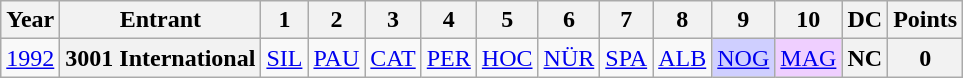<table class="wikitable" style="text-align:center;">
<tr>
<th>Year</th>
<th>Entrant</th>
<th>1</th>
<th>2</th>
<th>3</th>
<th>4</th>
<th>5</th>
<th>6</th>
<th>7</th>
<th>8</th>
<th>9</th>
<th>10</th>
<th>DC</th>
<th>Points</th>
</tr>
<tr>
<td><a href='#'>1992</a></td>
<th> 3001 International</th>
<td><a href='#'>SIL</a><br></td>
<td><a href='#'>PAU</a><br></td>
<td><a href='#'>CAT</a><br></td>
<td><a href='#'>PER</a><br></td>
<td><a href='#'>HOC</a><br></td>
<td><a href='#'>NÜR</a><br></td>
<td><a href='#'>SPA</a><br></td>
<td><a href='#'>ALB</a><br></td>
<td style="background:#cfcfff;"><a href='#'>NOG</a><br></td>
<td style="background:#efcfff;"><a href='#'>MAG</a><br></td>
<th><strong>NC</strong></th>
<th><strong>0</strong></th>
</tr>
</table>
